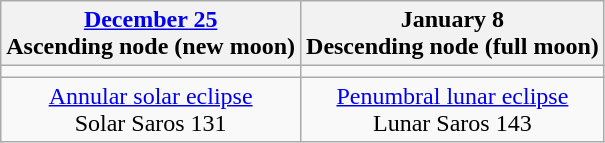<table class="wikitable">
<tr>
<th><a href='#'>December 25</a><br>Ascending node (new moon)<br></th>
<th>January 8<br>Descending node (full moon)</th>
</tr>
<tr>
<td></td>
<td></td>
</tr>
<tr align=center>
<td><a href='#'>Annular solar eclipse</a><br>Solar Saros 131</td>
<td><a href='#'>Penumbral lunar eclipse</a><br>Lunar Saros 143</td>
</tr>
</table>
